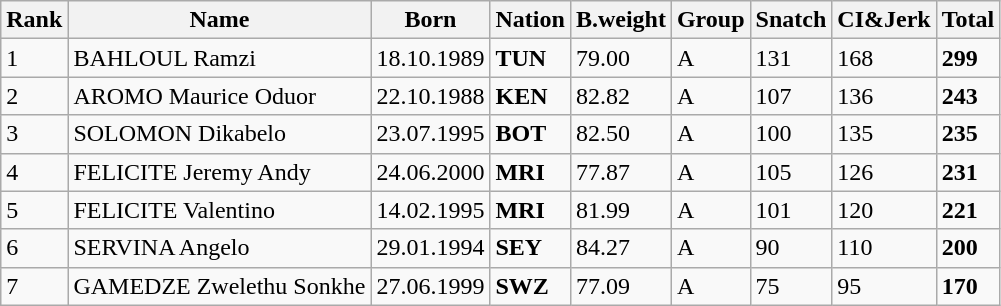<table class="wikitable">
<tr>
<th>Rank</th>
<th>Name</th>
<th>Born</th>
<th>Nation</th>
<th>B.weight</th>
<th>Group</th>
<th>Snatch</th>
<th>CI&Jerk</th>
<th>Total</th>
</tr>
<tr>
<td>1</td>
<td>BAHLOUL Ramzi</td>
<td>18.10.1989</td>
<td><strong>TUN</strong></td>
<td>79.00</td>
<td>A</td>
<td>131</td>
<td>168</td>
<td><strong>299</strong></td>
</tr>
<tr>
<td>2</td>
<td>AROMO Maurice Oduor</td>
<td>22.10.1988</td>
<td><strong>KEN</strong></td>
<td>82.82</td>
<td>A</td>
<td>107</td>
<td>136</td>
<td><strong>243</strong></td>
</tr>
<tr>
<td>3</td>
<td>SOLOMON Dikabelo</td>
<td>23.07.1995</td>
<td><strong>BOT</strong></td>
<td>82.50</td>
<td>A</td>
<td>100</td>
<td>135</td>
<td><strong>235</strong></td>
</tr>
<tr>
<td>4</td>
<td>FELICITE Jeremy Andy</td>
<td>24.06.2000</td>
<td><strong>MRI</strong></td>
<td>77.87</td>
<td>A</td>
<td>105</td>
<td>126</td>
<td><strong>231</strong></td>
</tr>
<tr>
<td>5</td>
<td>FELICITE Valentino</td>
<td>14.02.1995</td>
<td><strong>MRI</strong></td>
<td>81.99</td>
<td>A</td>
<td>101</td>
<td>120</td>
<td><strong>221</strong></td>
</tr>
<tr>
<td>6</td>
<td>SERVINA Angelo</td>
<td>29.01.1994</td>
<td><strong>SEY</strong></td>
<td>84.27</td>
<td>A</td>
<td>90</td>
<td>110</td>
<td><strong>200</strong></td>
</tr>
<tr>
<td>7</td>
<td>GAMEDZE Zwelethu Sonkhe</td>
<td>27.06.1999</td>
<td><strong>SWZ</strong></td>
<td>77.09</td>
<td>A</td>
<td>75</td>
<td>95</td>
<td><strong>170</strong></td>
</tr>
</table>
